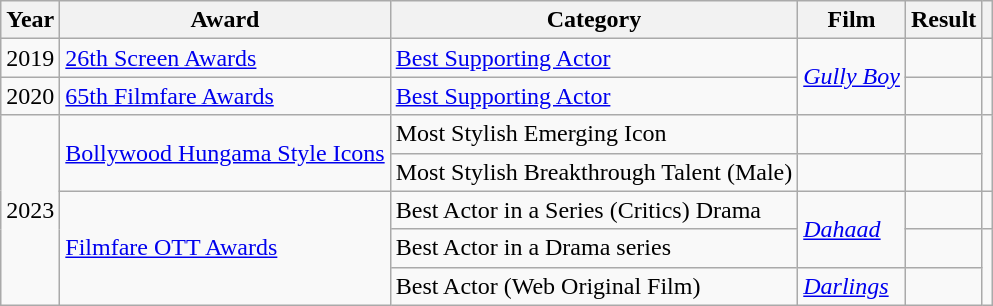<table class="wikitable sortable">
<tr>
<th scope="col">Year</th>
<th scope="col">Award</th>
<th scope="col">Category</th>
<th scope="col">Film</th>
<th scope="col" class="unsortable">Result</th>
<th scope="col" class="unsortable"></th>
</tr>
<tr>
<td>2019</td>
<td><a href='#'>26th Screen Awards</a></td>
<td><a href='#'>Best Supporting Actor</a></td>
<td rowspan="2"><em><a href='#'>Gully Boy</a></em></td>
<td></td>
<td></td>
</tr>
<tr>
<td>2020</td>
<td><a href='#'>65th Filmfare Awards</a></td>
<td><a href='#'>Best Supporting Actor</a></td>
<td></td>
<td></td>
</tr>
<tr>
<td rowspan="5">2023</td>
<td rowspan="2"><a href='#'>Bollywood Hungama Style Icons</a></td>
<td>Most Stylish Emerging Icon</td>
<td></td>
<td></td>
<td rowspan="2"></td>
</tr>
<tr>
<td>Most Stylish Breakthrough Talent (Male)</td>
<td></td>
<td></td>
</tr>
<tr>
<td rowspan="3"><a href='#'>Filmfare OTT Awards</a></td>
<td>Best Actor in a Series (Critics) Drama</td>
<td rowspan="2"><em><a href='#'>Dahaad</a></em></td>
<td></td>
<td></td>
</tr>
<tr>
<td>Best Actor in a Drama series</td>
<td></td>
</tr>
<tr>
<td>Best Actor (Web Original Film)</td>
<td><em><a href='#'>Darlings</a></em></td>
<td></td>
</tr>
</table>
